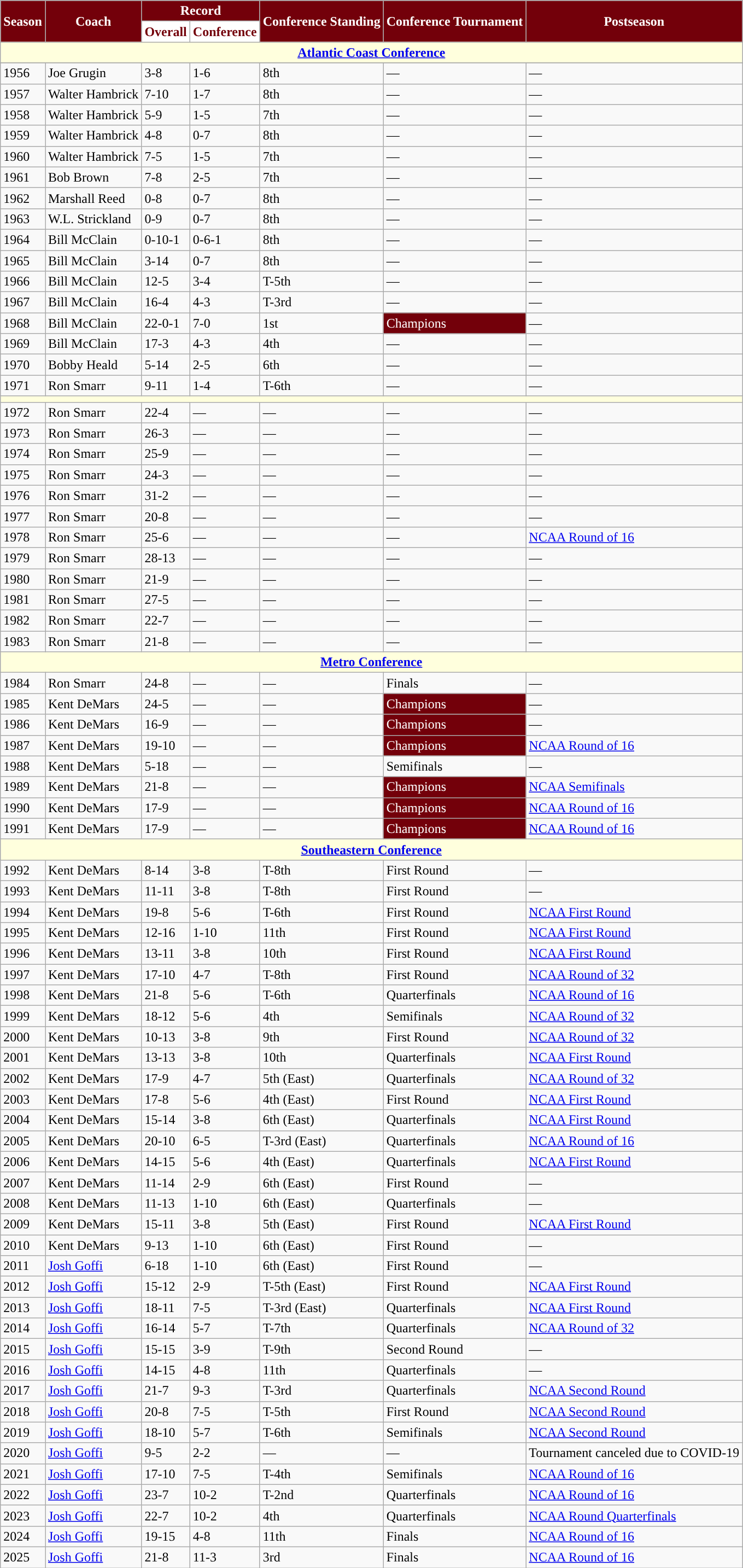<table class="wikitable">
<tr>
<th rowspan="2" style="background: #73000a; color:white;">Season</th>
<th rowspan="2" style="background: #73000a; color:white;">Coach</th>
<th colspan="2" style="background: #73000a; color:white;">Record</th>
<th rowspan="2" style="background: #73000a; color:white;">Conference Standing</th>
<th rowspan="2" style="background: #73000a; color:white;">Conference Tournament</th>
<th rowspan="2" style="background: #73000a; color:white;">Postseason</th>
</tr>
<tr>
<td width="70px" align="center" style="width:20px; background: white; color:#73000a; text-align:center"><strong>Overall</strong></td>
<td width="40px" style="width:20px; background: white; color:#73000a; text-align:center"><strong>Conference</strong></td>
</tr>
<tr style="background: #ffffdd;">
<td colspan="7" style="text-align:center;"><strong><a href='#'>Atlantic Coast Conference</a></strong></td>
</tr>
<tr>
</tr>
<tr>
<td>1956</td>
<td>Joe Grugin</td>
<td>3-8</td>
<td>1-6</td>
<td>8th</td>
<td>—</td>
<td>—</td>
</tr>
<tr>
<td>1957</td>
<td>Walter Hambrick</td>
<td>7-10</td>
<td>1-7</td>
<td>8th</td>
<td>—</td>
<td>—</td>
</tr>
<tr>
<td>1958</td>
<td>Walter Hambrick</td>
<td>5-9</td>
<td>1-5</td>
<td>7th</td>
<td>—</td>
<td>—</td>
</tr>
<tr>
<td>1959</td>
<td>Walter Hambrick</td>
<td>4-8</td>
<td>0-7</td>
<td>8th</td>
<td>—</td>
<td>—</td>
</tr>
<tr>
<td>1960</td>
<td>Walter Hambrick</td>
<td>7-5</td>
<td>1-5</td>
<td>7th</td>
<td>—</td>
<td>—</td>
</tr>
<tr>
<td>1961</td>
<td>Bob Brown</td>
<td>7-8</td>
<td>2-5</td>
<td>7th</td>
<td>—</td>
<td>—</td>
</tr>
<tr>
<td>1962</td>
<td>Marshall Reed</td>
<td>0-8</td>
<td>0-7</td>
<td>8th</td>
<td>—</td>
<td>—</td>
</tr>
<tr>
<td>1963</td>
<td>W.L. Strickland</td>
<td>0-9</td>
<td>0-7</td>
<td>8th</td>
<td>—</td>
<td>—</td>
</tr>
<tr>
<td>1964</td>
<td>Bill McClain</td>
<td>0-10-1</td>
<td>0-6-1</td>
<td>8th</td>
<td>—</td>
<td>—</td>
</tr>
<tr>
<td>1965</td>
<td>Bill McClain</td>
<td>3-14</td>
<td>0-7</td>
<td>8th</td>
<td>—</td>
<td>—</td>
</tr>
<tr>
<td>1966</td>
<td>Bill McClain</td>
<td>12-5</td>
<td>3-4</td>
<td>T-5th</td>
<td>—</td>
<td>—</td>
</tr>
<tr>
<td>1967</td>
<td>Bill McClain</td>
<td>16-4</td>
<td>4-3</td>
<td>T-3rd</td>
<td>—</td>
<td>—</td>
</tr>
<tr>
<td>1968</td>
<td>Bill McClain</td>
<td>22-0-1</td>
<td>7-0</td>
<td>1st</td>
<td style="background: #73000a; color:white">Champions</td>
<td>—</td>
</tr>
<tr>
<td>1969</td>
<td>Bill McClain</td>
<td>17-3</td>
<td>4-3</td>
<td>4th</td>
<td>—</td>
<td>—</td>
</tr>
<tr>
<td>1970</td>
<td>Bobby Heald</td>
<td>5-14</td>
<td>2-5</td>
<td>6th</td>
<td>—</td>
<td>—</td>
</tr>
<tr>
<td>1971</td>
<td>Ron Smarr</td>
<td>9-11</td>
<td>1-4</td>
<td>T-6th</td>
<td>—</td>
<td>—</td>
</tr>
<tr style="background: #ffffdd;">
<td colspan="7"></td>
</tr>
<tr>
<td>1972</td>
<td>Ron Smarr</td>
<td>22-4</td>
<td>—</td>
<td>—</td>
<td>—</td>
<td>—</td>
</tr>
<tr>
<td>1973</td>
<td>Ron Smarr</td>
<td>26-3</td>
<td>—</td>
<td>—</td>
<td>—</td>
<td>—</td>
</tr>
<tr>
<td>1974</td>
<td>Ron Smarr</td>
<td>25-9</td>
<td>—</td>
<td>—</td>
<td>—</td>
<td>—</td>
</tr>
<tr>
<td>1975</td>
<td>Ron Smarr</td>
<td>24-3</td>
<td>—</td>
<td>—</td>
<td>—</td>
<td>—</td>
</tr>
<tr>
<td>1976</td>
<td>Ron Smarr</td>
<td>31-2</td>
<td>—</td>
<td>—</td>
<td>—</td>
<td>—</td>
</tr>
<tr>
<td>1977</td>
<td>Ron Smarr</td>
<td>20-8</td>
<td>—</td>
<td>—</td>
<td>—</td>
<td>—</td>
</tr>
<tr>
<td>1978</td>
<td>Ron Smarr</td>
<td>25-6</td>
<td>—</td>
<td>—</td>
<td>—</td>
<td><a href='#'>NCAA Round of 16</a></td>
</tr>
<tr>
<td>1979</td>
<td>Ron Smarr</td>
<td>28-13</td>
<td>—</td>
<td>—</td>
<td>—</td>
<td>—</td>
</tr>
<tr>
<td>1980</td>
<td>Ron Smarr</td>
<td>21-9</td>
<td>—</td>
<td>—</td>
<td>—</td>
<td>—</td>
</tr>
<tr>
<td>1981</td>
<td>Ron Smarr</td>
<td>27-5</td>
<td>—</td>
<td>—</td>
<td>—</td>
<td>—</td>
</tr>
<tr>
<td>1982</td>
<td>Ron Smarr</td>
<td>22-7</td>
<td>—</td>
<td>—</td>
<td>—</td>
<td>—</td>
</tr>
<tr>
<td>1983</td>
<td>Ron Smarr</td>
<td>21-8</td>
<td>—</td>
<td>—</td>
<td>—</td>
<td>—</td>
</tr>
<tr style="background: #ffffdd;">
<td colspan="7" style="text-align:center;"><strong><a href='#'>Metro Conference</a></strong></td>
</tr>
<tr>
<td>1984</td>
<td>Ron Smarr</td>
<td>24-8</td>
<td>—</td>
<td>—</td>
<td>Finals</td>
<td>—</td>
</tr>
<tr>
<td>1985</td>
<td>Kent DeMars</td>
<td>24-5</td>
<td>—</td>
<td>—</td>
<td style="background: #73000a; color:white">Champions</td>
<td>—</td>
</tr>
<tr>
<td>1986</td>
<td>Kent DeMars</td>
<td>16-9</td>
<td>—</td>
<td>—</td>
<td style="background: #73000a; color:white">Champions</td>
<td>—</td>
</tr>
<tr>
<td>1987</td>
<td>Kent DeMars</td>
<td>19-10</td>
<td>—</td>
<td>—</td>
<td style="background: #73000a; color:white">Champions</td>
<td><a href='#'>NCAA Round of 16</a></td>
</tr>
<tr>
<td>1988</td>
<td>Kent DeMars</td>
<td>5-18</td>
<td>—</td>
<td>—</td>
<td>Semifinals</td>
<td>—</td>
</tr>
<tr>
<td>1989</td>
<td>Kent DeMars</td>
<td>21-8</td>
<td>—</td>
<td>—</td>
<td style="background: #73000a; color:white">Champions</td>
<td><a href='#'>NCAA Semifinals</a></td>
</tr>
<tr>
<td>1990</td>
<td>Kent DeMars</td>
<td>17-9</td>
<td>—</td>
<td>—</td>
<td style="background: #73000a; color:white">Champions</td>
<td><a href='#'>NCAA Round of 16</a></td>
</tr>
<tr>
<td>1991</td>
<td>Kent DeMars</td>
<td>17-9</td>
<td>—</td>
<td>—</td>
<td style="background: #73000a; color:white">Champions</td>
<td><a href='#'>NCAA Round of 16</a></td>
</tr>
<tr style="background: #ffffdd;">
<td colspan="7" style="text-align:center;"><strong><a href='#'>Southeastern Conference</a></strong></td>
</tr>
<tr>
<td>1992</td>
<td>Kent DeMars</td>
<td>8-14</td>
<td>3-8</td>
<td>T-8th</td>
<td>First Round</td>
<td>—</td>
</tr>
<tr>
<td>1993</td>
<td>Kent DeMars</td>
<td>11-11</td>
<td>3-8</td>
<td>T-8th</td>
<td>First Round</td>
<td>—</td>
</tr>
<tr>
<td>1994</td>
<td>Kent DeMars</td>
<td>19-8</td>
<td>5-6</td>
<td>T-6th</td>
<td>First Round</td>
<td><a href='#'>NCAA First Round</a></td>
</tr>
<tr>
<td>1995</td>
<td>Kent DeMars</td>
<td>12-16</td>
<td>1-10</td>
<td>11th</td>
<td>First Round</td>
<td><a href='#'>NCAA First Round</a></td>
</tr>
<tr>
<td>1996</td>
<td>Kent DeMars</td>
<td>13-11</td>
<td>3-8</td>
<td>10th</td>
<td>First Round</td>
<td><a href='#'>NCAA First Round</a></td>
</tr>
<tr>
<td>1997</td>
<td>Kent DeMars</td>
<td>17-10</td>
<td>4-7</td>
<td>T-8th</td>
<td>First Round</td>
<td><a href='#'>NCAA Round of 32</a></td>
</tr>
<tr>
<td>1998</td>
<td>Kent DeMars</td>
<td>21-8</td>
<td>5-6</td>
<td>T-6th</td>
<td>Quarterfinals</td>
<td><a href='#'>NCAA Round of 16</a></td>
</tr>
<tr>
<td>1999</td>
<td>Kent DeMars</td>
<td>18-12</td>
<td>5-6</td>
<td>4th</td>
<td>Semifinals</td>
<td><a href='#'>NCAA Round of 32</a></td>
</tr>
<tr>
<td>2000</td>
<td>Kent DeMars</td>
<td>10-13</td>
<td>3-8</td>
<td>9th</td>
<td>First Round</td>
<td><a href='#'>NCAA Round of 32</a></td>
</tr>
<tr>
<td>2001</td>
<td>Kent DeMars</td>
<td>13-13</td>
<td>3-8</td>
<td>10th</td>
<td>Quarterfinals</td>
<td><a href='#'>NCAA First Round</a></td>
</tr>
<tr>
<td>2002</td>
<td>Kent DeMars</td>
<td>17-9</td>
<td>4-7</td>
<td>5th (East)</td>
<td>Quarterfinals</td>
<td><a href='#'>NCAA Round of 32</a></td>
</tr>
<tr>
<td>2003</td>
<td>Kent DeMars</td>
<td>17-8</td>
<td>5-6</td>
<td>4th (East)</td>
<td>First Round</td>
<td><a href='#'>NCAA First Round</a></td>
</tr>
<tr>
<td>2004</td>
<td>Kent DeMars</td>
<td>15-14</td>
<td>3-8</td>
<td>6th (East)</td>
<td>Quarterfinals</td>
<td><a href='#'>NCAA First Round</a></td>
</tr>
<tr>
<td>2005</td>
<td>Kent DeMars</td>
<td>20-10</td>
<td>6-5</td>
<td>T-3rd (East)</td>
<td>Quarterfinals</td>
<td><a href='#'>NCAA Round of 16</a></td>
</tr>
<tr>
<td>2006</td>
<td>Kent DeMars</td>
<td>14-15</td>
<td>5-6</td>
<td>4th (East)</td>
<td>Quarterfinals</td>
<td><a href='#'>NCAA First Round</a></td>
</tr>
<tr>
<td>2007</td>
<td>Kent DeMars</td>
<td>11-14</td>
<td>2-9</td>
<td>6th (East)</td>
<td>First Round</td>
<td>—</td>
</tr>
<tr>
<td>2008</td>
<td>Kent DeMars</td>
<td>11-13</td>
<td>1-10</td>
<td>6th (East)</td>
<td>Quarterfinals</td>
<td>—</td>
</tr>
<tr>
<td>2009</td>
<td>Kent DeMars</td>
<td>15-11</td>
<td>3-8</td>
<td>5th (East)</td>
<td>First Round</td>
<td><a href='#'>NCAA First Round</a></td>
</tr>
<tr>
<td>2010</td>
<td>Kent DeMars</td>
<td>9-13</td>
<td>1-10</td>
<td>6th (East)</td>
<td>First Round</td>
<td>—</td>
</tr>
<tr>
<td>2011</td>
<td><a href='#'>Josh Goffi</a></td>
<td>6-18</td>
<td>1-10</td>
<td>6th (East)</td>
<td>First Round</td>
<td>—</td>
</tr>
<tr>
<td>2012</td>
<td><a href='#'>Josh Goffi</a></td>
<td>15-12</td>
<td>2-9</td>
<td>T-5th (East)</td>
<td>First Round</td>
<td><a href='#'>NCAA First Round</a></td>
</tr>
<tr>
<td>2013</td>
<td><a href='#'>Josh Goffi</a></td>
<td>18-11</td>
<td>7-5</td>
<td>T-3rd (East)</td>
<td>Quarterfinals</td>
<td><a href='#'>NCAA First Round</a></td>
</tr>
<tr>
<td>2014</td>
<td><a href='#'>Josh Goffi</a></td>
<td>16-14</td>
<td>5-7</td>
<td>T-7th</td>
<td>Quarterfinals</td>
<td><a href='#'>NCAA Round of 32</a></td>
</tr>
<tr>
<td>2015</td>
<td><a href='#'>Josh Goffi</a></td>
<td>15-15</td>
<td>3-9</td>
<td>T-9th</td>
<td>Second Round</td>
<td>—</td>
</tr>
<tr>
<td>2016</td>
<td><a href='#'>Josh Goffi</a></td>
<td>14-15</td>
<td>4-8</td>
<td>11th</td>
<td>Quarterfinals</td>
<td>—</td>
</tr>
<tr>
<td>2017</td>
<td><a href='#'>Josh Goffi</a></td>
<td>21-7</td>
<td>9-3</td>
<td>T-3rd</td>
<td>Quarterfinals</td>
<td><a href='#'>NCAA Second Round</a></td>
</tr>
<tr>
<td>2018</td>
<td><a href='#'>Josh Goffi</a></td>
<td>20-8</td>
<td>7-5</td>
<td>T-5th</td>
<td>First Round</td>
<td><a href='#'>NCAA Second Round</a></td>
</tr>
<tr>
<td>2019</td>
<td><a href='#'>Josh Goffi</a></td>
<td>18-10</td>
<td>5-7</td>
<td>T-6th</td>
<td>Semifinals</td>
<td><a href='#'>NCAA Second Round</a></td>
</tr>
<tr>
<td>2020</td>
<td><a href='#'>Josh Goffi</a></td>
<td>9-5</td>
<td>2-2</td>
<td>—</td>
<td>—</td>
<td>Tournament canceled due to COVID-19</td>
</tr>
<tr>
<td>2021</td>
<td><a href='#'>Josh Goffi</a></td>
<td>17-10</td>
<td>7-5</td>
<td>T-4th</td>
<td>Semifinals</td>
<td><a href='#'>NCAA Round of 16</a></td>
</tr>
<tr>
<td>2022</td>
<td><a href='#'>Josh Goffi</a></td>
<td>23-7</td>
<td>10-2</td>
<td>T-2nd</td>
<td>Quarterfinals</td>
<td><a href='#'>NCAA Round of 16</a></td>
</tr>
<tr>
<td>2023</td>
<td><a href='#'>Josh Goffi</a></td>
<td>22-7</td>
<td>10-2</td>
<td>4th</td>
<td>Quarterfinals</td>
<td><a href='#'>NCAA Round Quarterfinals</a></td>
</tr>
<tr>
<td>2024</td>
<td><a href='#'>Josh Goffi</a></td>
<td>19-15</td>
<td>4-8</td>
<td>11th</td>
<td>Finals</td>
<td><a href='#'>NCAA Round of 16</a></td>
</tr>
<tr>
<td>2025</td>
<td><a href='#'>Josh Goffi</a></td>
<td>21-8</td>
<td>11-3</td>
<td>3rd</td>
<td>Finals</td>
<td><a href='#'>NCAA Round of 16</a></td>
</tr>
</table>
